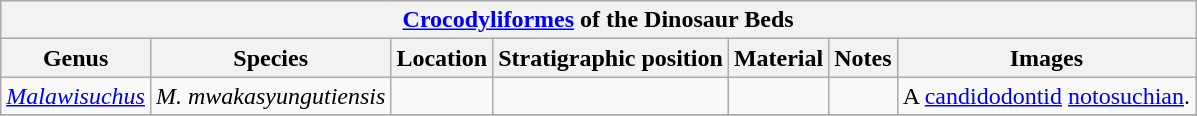<table class="wikitable" align="center">
<tr>
<th colspan="7" align="center"><a href='#'>Crocodyliformes</a> of the Dinosaur Beds</th>
</tr>
<tr>
<th>Genus</th>
<th>Species</th>
<th>Location</th>
<th>Stratigraphic position</th>
<th>Material</th>
<th>Notes</th>
<th>Images</th>
</tr>
<tr>
<td><em><a href='#'>Malawisuchus</a></em></td>
<td><em>M. mwakasyungutiensis</em></td>
<td></td>
<td></td>
<td></td>
<td></td>
<td>A <a href='#'>candidodontid</a> <a href='#'>notosuchian</a>.</td>
</tr>
<tr>
</tr>
</table>
